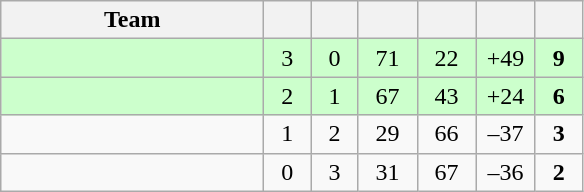<table class="wikitable" style="text-align:center;">
<tr>
<th style="width:10.5em;">Team</th>
<th style="width:1.5em;"></th>
<th style="width:1.5em;"></th>
<th style="width:2.0em;"></th>
<th style="width:2.0em;"></th>
<th style="width:2.0em;"></th>
<th style="width:1.5em;"></th>
</tr>
<tr bgcolor="#cfc">
<td align="left"></td>
<td>3</td>
<td>0</td>
<td>71</td>
<td>22</td>
<td>+49</td>
<td><strong>9</strong></td>
</tr>
<tr bgcolor="#cfc">
<td align="left"></td>
<td>2</td>
<td>1</td>
<td>67</td>
<td>43</td>
<td>+24</td>
<td><strong>6</strong></td>
</tr>
<tr>
<td align="left"></td>
<td>1</td>
<td>2</td>
<td>29</td>
<td>66</td>
<td>–37</td>
<td><strong>3</strong></td>
</tr>
<tr>
<td align="left"></td>
<td>0</td>
<td>3</td>
<td>31</td>
<td>67</td>
<td>–36</td>
<td><strong>2</strong></td>
</tr>
</table>
